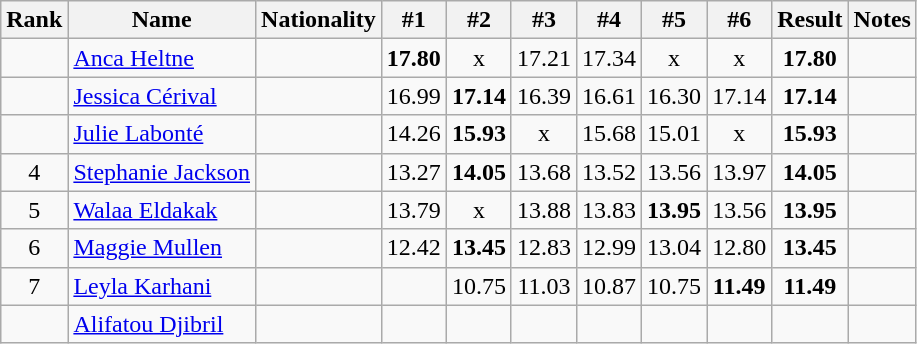<table class="wikitable sortable" style="text-align:center">
<tr>
<th>Rank</th>
<th>Name</th>
<th>Nationality</th>
<th>#1</th>
<th>#2</th>
<th>#3</th>
<th>#4</th>
<th>#5</th>
<th>#6</th>
<th>Result</th>
<th>Notes</th>
</tr>
<tr>
<td></td>
<td align=left><a href='#'>Anca Heltne</a></td>
<td align=left></td>
<td><strong>17.80</strong></td>
<td>x</td>
<td>17.21</td>
<td>17.34</td>
<td>x</td>
<td>x</td>
<td><strong>17.80</strong></td>
<td></td>
</tr>
<tr>
<td></td>
<td align=left><a href='#'>Jessica Cérival</a></td>
<td align=left></td>
<td>16.99</td>
<td><strong>17.14</strong></td>
<td>16.39</td>
<td>16.61</td>
<td>16.30</td>
<td>17.14</td>
<td><strong>17.14</strong></td>
<td></td>
</tr>
<tr>
<td></td>
<td align=left><a href='#'>Julie Labonté</a></td>
<td align=left></td>
<td>14.26</td>
<td><strong>15.93</strong></td>
<td>x</td>
<td>15.68</td>
<td>15.01</td>
<td>x</td>
<td><strong>15.93</strong></td>
<td></td>
</tr>
<tr>
<td>4</td>
<td align=left><a href='#'>Stephanie Jackson</a></td>
<td align=left></td>
<td>13.27</td>
<td><strong>14.05</strong></td>
<td>13.68</td>
<td>13.52</td>
<td>13.56</td>
<td>13.97</td>
<td><strong>14.05</strong></td>
<td></td>
</tr>
<tr>
<td>5</td>
<td align=left><a href='#'>Walaa Eldakak</a></td>
<td align=left></td>
<td>13.79</td>
<td>x</td>
<td>13.88</td>
<td>13.83</td>
<td><strong>13.95</strong></td>
<td>13.56</td>
<td><strong>13.95</strong></td>
<td></td>
</tr>
<tr>
<td>6</td>
<td align=left><a href='#'>Maggie Mullen</a></td>
<td align=left></td>
<td>12.42</td>
<td><strong>13.45</strong></td>
<td>12.83</td>
<td>12.99</td>
<td>13.04</td>
<td>12.80</td>
<td><strong>13.45</strong></td>
<td></td>
</tr>
<tr>
<td>7</td>
<td align=left><a href='#'>Leyla Karhani</a></td>
<td align=left></td>
<td></td>
<td>10.75</td>
<td>11.03</td>
<td>10.87</td>
<td>10.75</td>
<td><strong>11.49</strong></td>
<td><strong>11.49</strong></td>
<td></td>
</tr>
<tr>
<td></td>
<td align=left><a href='#'>Alifatou Djibril</a></td>
<td align=left></td>
<td></td>
<td></td>
<td></td>
<td></td>
<td></td>
<td></td>
<td><strong></strong></td>
<td></td>
</tr>
</table>
